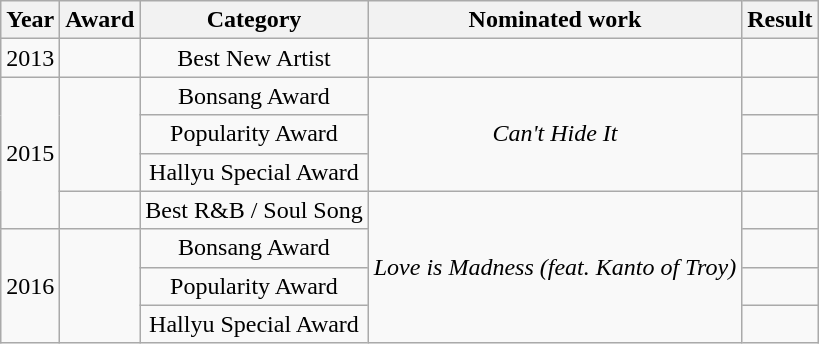<table class="wikitable" style="text-align:center;">
<tr>
<th>Year</th>
<th>Award</th>
<th>Category</th>
<th>Nominated work</th>
<th>Result</th>
</tr>
<tr>
<td rowspan="1" style="text-align:center;">2013</td>
<td></td>
<td>Best New Artist</td>
<td></td>
<td></td>
</tr>
<tr>
<td rowspan="4" style="text-align:center;">2015</td>
<td rowspan="3"></td>
<td>Bonsang Award</td>
<td rowspan="3" style="text-align:center;"><em>Can't Hide It</em></td>
<td></td>
</tr>
<tr>
<td>Popularity Award</td>
<td></td>
</tr>
<tr>
<td>Hallyu Special Award</td>
<td></td>
</tr>
<tr>
<td></td>
<td>Best R&B / Soul Song</td>
<td rowspan="4" style="text-align:center;"><em>Love is Madness (feat. Kanto of Troy)</em></td>
<td></td>
</tr>
<tr>
<td rowspan="3" style="text-align:center;">2016</td>
<td rowspan="3"></td>
<td>Bonsang Award</td>
<td></td>
</tr>
<tr>
<td>Popularity Award</td>
<td></td>
</tr>
<tr>
<td>Hallyu Special Award</td>
<td></td>
</tr>
</table>
